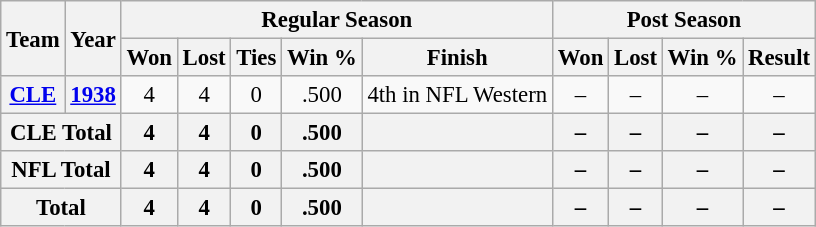<table class="wikitable" style="font-size: 95%; text-align:center;">
<tr>
<th rowspan="2">Team</th>
<th rowspan="2">Year</th>
<th colspan="5">Regular Season</th>
<th colspan="4">Post Season</th>
</tr>
<tr>
<th>Won</th>
<th>Lost</th>
<th>Ties</th>
<th>Win %</th>
<th>Finish</th>
<th>Won</th>
<th>Lost</th>
<th>Win %</th>
<th>Result</th>
</tr>
<tr>
<th><a href='#'>CLE</a></th>
<th><a href='#'>1938</a></th>
<td>4</td>
<td>4</td>
<td>0</td>
<td>.500</td>
<td>4th in NFL Western</td>
<td>–</td>
<td>–</td>
<td>–</td>
<td>–</td>
</tr>
<tr>
<th colspan="2">CLE Total</th>
<th>4</th>
<th>4</th>
<th>0</th>
<th>.500</th>
<th></th>
<th>–</th>
<th>–</th>
<th>–</th>
<th>–</th>
</tr>
<tr>
<th colspan="2">NFL Total</th>
<th>4</th>
<th>4</th>
<th>0</th>
<th>.500</th>
<th></th>
<th>–</th>
<th>–</th>
<th>–</th>
<th>–</th>
</tr>
<tr>
<th colspan="2">Total</th>
<th>4</th>
<th>4</th>
<th>0</th>
<th>.500</th>
<th></th>
<th>–</th>
<th>–</th>
<th>–</th>
<th>–</th>
</tr>
</table>
